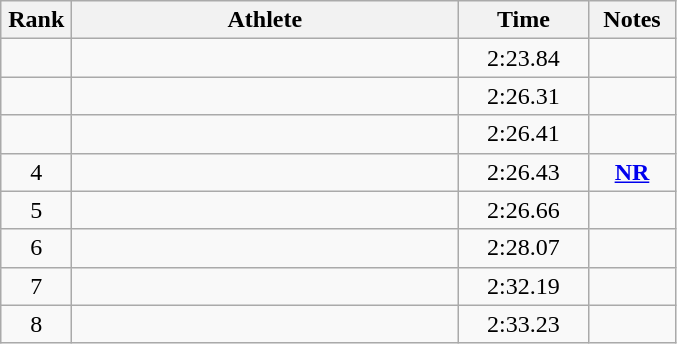<table class="wikitable" style="text-align:center">
<tr>
<th width=40>Rank</th>
<th width=250>Athlete</th>
<th width=80>Time</th>
<th width=50>Notes</th>
</tr>
<tr>
<td></td>
<td align=left></td>
<td>2:23.84</td>
<td></td>
</tr>
<tr>
<td></td>
<td align=left></td>
<td>2:26.31</td>
<td></td>
</tr>
<tr>
<td></td>
<td align=left></td>
<td>2:26.41</td>
<td></td>
</tr>
<tr>
<td>4</td>
<td align=left></td>
<td>2:26.43</td>
<td><strong><a href='#'>NR</a></strong></td>
</tr>
<tr>
<td>5</td>
<td align=left></td>
<td>2:26.66</td>
<td></td>
</tr>
<tr>
<td>6</td>
<td align=left></td>
<td>2:28.07</td>
<td></td>
</tr>
<tr>
<td>7</td>
<td align=left></td>
<td>2:32.19</td>
<td></td>
</tr>
<tr>
<td>8</td>
<td align=left></td>
<td>2:33.23</td>
<td></td>
</tr>
</table>
